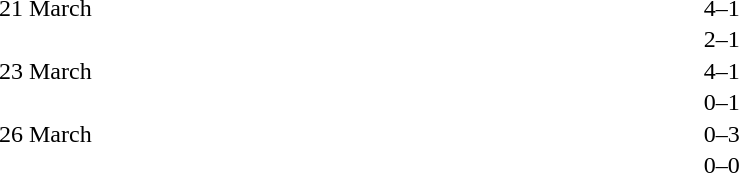<table cellspacing=1 width=85%>
<tr>
<th width=15%></th>
<th width=25%></th>
<th width=10%></th>
<th width=25%></th>
<th width=25%></th>
</tr>
<tr>
<td>21 March</td>
<td align=right></td>
<td align=center>4–1</td>
<td></td>
</tr>
<tr>
<td></td>
<td align=right></td>
<td align=center>2–1</td>
<td></td>
</tr>
<tr>
<td>23 March</td>
<td align=right></td>
<td align=center>4–1</td>
<td></td>
</tr>
<tr>
<td></td>
<td align=right></td>
<td align=center>0–1</td>
<td></td>
</tr>
<tr>
<td>26 March</td>
<td align=right></td>
<td align=center>0–3</td>
<td></td>
</tr>
<tr>
<td></td>
<td align=right></td>
<td align=center>0–0</td>
<td></td>
</tr>
</table>
